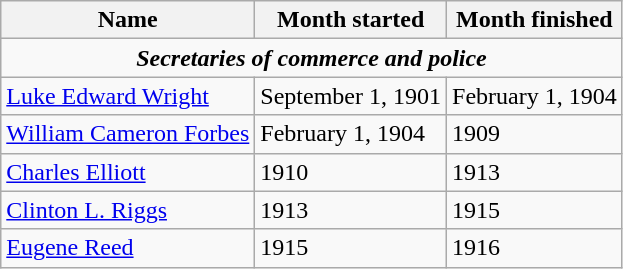<table class=wikitable>
<tr>
<th>Name</th>
<th>Month started</th>
<th>Month finished</th>
</tr>
<tr>
<td colspan=4 align=center><strong><em>Secretaries of commerce and police</em></strong></td>
</tr>
<tr>
<td><a href='#'>Luke Edward Wright</a></td>
<td>September 1, 1901</td>
<td>February 1, 1904</td>
</tr>
<tr>
<td><a href='#'>William Cameron Forbes</a></td>
<td>February 1, 1904</td>
<td>1909</td>
</tr>
<tr>
<td><a href='#'>Charles Elliott</a></td>
<td>1910</td>
<td>1913</td>
</tr>
<tr>
<td><a href='#'>Clinton L. Riggs</a></td>
<td>1913</td>
<td>1915</td>
</tr>
<tr>
<td><a href='#'>Eugene Reed</a></td>
<td>1915</td>
<td>1916</td>
</tr>
</table>
